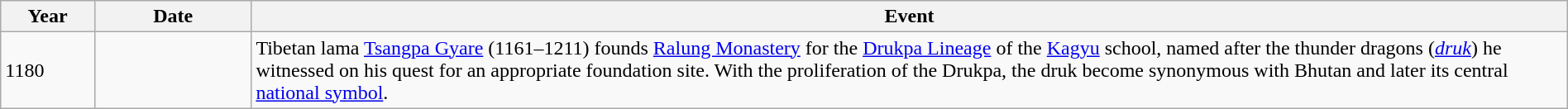<table class="wikitable" width="100%">
<tr>
<th style="width:6%">Year</th>
<th style="width:10%">Date</th>
<th>Event</th>
</tr>
<tr>
<td>1180</td>
<td></td>
<td>Tibetan lama <a href='#'>Tsangpa Gyare</a> (1161–1211) founds <a href='#'>Ralung Monastery</a> for the <a href='#'>Drukpa Lineage</a> of the <a href='#'>Kagyu</a> school, named after the thunder dragons (<em><a href='#'>druk</a></em>) he witnessed on his quest for an appropriate foundation site. With the proliferation of the Drukpa, the druk become synonymous with Bhutan and later its central <a href='#'>national symbol</a>.</td>
</tr>
</table>
